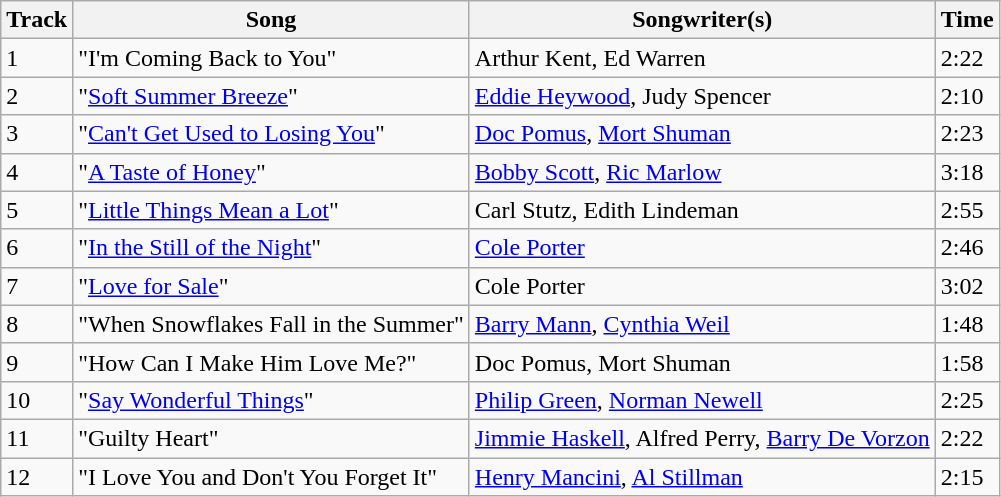<table class="wikitable">
<tr>
<th>Track</th>
<th>Song</th>
<th>Songwriter(s)</th>
<th>Time</th>
</tr>
<tr>
<td>1</td>
<td>"I'm Coming Back to You"</td>
<td>Arthur Kent, Ed Warren</td>
<td>2:22</td>
</tr>
<tr>
<td>2</td>
<td>"<a href='#'>Soft Summer Breeze</a>"</td>
<td><a href='#'>Eddie Heywood</a>, Judy Spencer</td>
<td>2:10</td>
</tr>
<tr>
<td>3</td>
<td>"<a href='#'>Can't Get Used to Losing You</a>"</td>
<td><a href='#'>Doc Pomus</a>, <a href='#'>Mort Shuman</a></td>
<td>2:23</td>
</tr>
<tr>
<td>4</td>
<td>"<a href='#'>A Taste of Honey</a>"</td>
<td><a href='#'>Bobby Scott</a>, <a href='#'>Ric Marlow</a></td>
<td>3:18</td>
</tr>
<tr>
<td>5</td>
<td>"<a href='#'>Little Things Mean a Lot</a>"</td>
<td>Carl Stutz, Edith Lindeman</td>
<td>2:55</td>
</tr>
<tr>
<td>6</td>
<td>"<a href='#'>In the Still of the Night</a>"</td>
<td><a href='#'>Cole Porter</a></td>
<td>2:46</td>
</tr>
<tr>
<td>7</td>
<td>"<a href='#'>Love for Sale</a>"</td>
<td>Cole Porter</td>
<td>3:02</td>
</tr>
<tr>
<td>8</td>
<td>"When Snowflakes Fall in the Summer"</td>
<td><a href='#'>Barry Mann</a>, <a href='#'>Cynthia Weil</a></td>
<td>1:48</td>
</tr>
<tr>
<td>9</td>
<td>"How Can I Make Him Love Me?"</td>
<td>Doc Pomus, Mort Shuman</td>
<td>1:58</td>
</tr>
<tr>
<td>10</td>
<td>"<a href='#'>Say Wonderful Things</a>"</td>
<td><a href='#'>Philip Green</a>, <a href='#'>Norman Newell</a></td>
<td>2:25</td>
</tr>
<tr>
<td>11</td>
<td>"Guilty Heart"</td>
<td><a href='#'>Jimmie Haskell</a>, Alfred Perry, <a href='#'>Barry De Vorzon</a></td>
<td>2:22</td>
</tr>
<tr>
<td>12</td>
<td>"I Love You and Don't You Forget It"</td>
<td><a href='#'>Henry Mancini</a>, <a href='#'>Al Stillman</a></td>
<td>2:15</td>
</tr>
</table>
